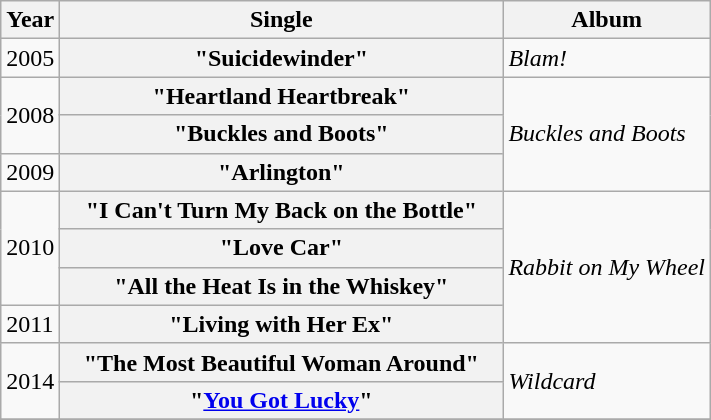<table class="wikitable plainrowheaders">
<tr>
<th>Year</th>
<th style="width:18em;">Single</th>
<th>Album</th>
</tr>
<tr>
<td>2005</td>
<th scope="row">"Suicidewinder"</th>
<td><em>Blam!</em></td>
</tr>
<tr>
<td rowspan="2">2008</td>
<th scope="row">"Heartland Heartbreak"</th>
<td rowspan="3"><em>Buckles and Boots</em></td>
</tr>
<tr>
<th scope="row">"Buckles and Boots"</th>
</tr>
<tr>
<td>2009</td>
<th scope="row">"Arlington"</th>
</tr>
<tr>
<td rowspan="3">2010</td>
<th scope="row">"I Can't Turn My Back on the Bottle"</th>
<td rowspan="4"><em>Rabbit on My Wheel</em></td>
</tr>
<tr>
<th scope="row">"Love Car"</th>
</tr>
<tr>
<th scope="row">"All the Heat Is in the Whiskey"</th>
</tr>
<tr>
<td>2011</td>
<th scope="row">"Living with Her Ex"</th>
</tr>
<tr>
<td rowspan="2">2014</td>
<th scope="row">"The Most Beautiful Woman Around"</th>
<td rowspan="2"><em>Wildcard</em></td>
</tr>
<tr>
<th scope="row">"<a href='#'>You Got Lucky</a>"</th>
</tr>
<tr>
</tr>
</table>
